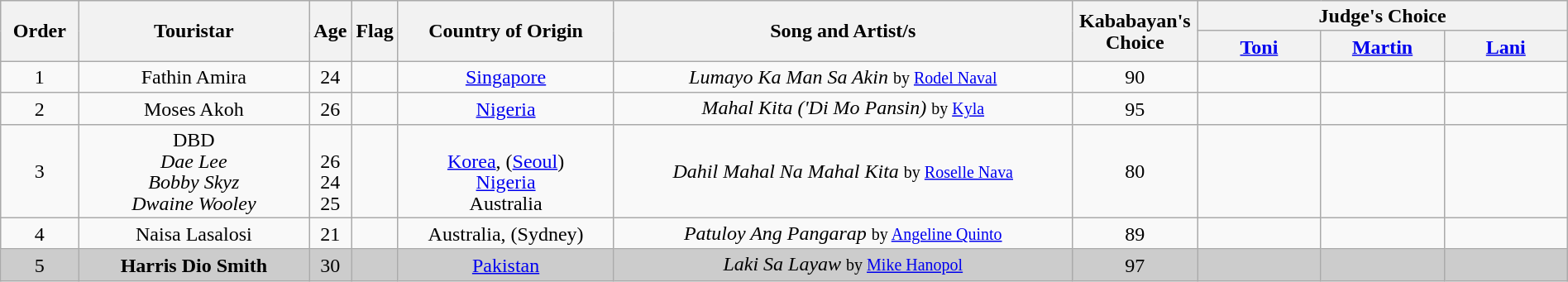<table class="wikitable" style="text-align:center; line-height:17px; width:100%;">
<tr>
<th scope="col" rowspan="2" width="05%">Order</th>
<th scope="col" rowspan="2" width="15%">Touristar</th>
<th scope="col" rowspan="2" width="02%">Age</th>
<th scope="col" rowspan="2" width="02%">Flag</th>
<th scope="col" rowspan="2" width="14%">Country of Origin</th>
<th scope="col" rowspan="2" width="30%">Song and Artist/s</th>
<th scope="col" rowspan="2" width="08%">Kababayan's Choice</th>
<th scope="col" colspan="3" width="24%">Judge's Choice</th>
</tr>
<tr>
<th width="08%"><a href='#'>Toni</a></th>
<th width="08%"><a href='#'>Martin</a></th>
<th width="08%"><a href='#'>Lani</a></th>
</tr>
<tr>
<td>1</td>
<td>Fathin Amira</td>
<td>24</td>
<td></td>
<td><a href='#'>Singapore</a></td>
<td><em>Lumayo Ka Man Sa Akin</em> <small>by <a href='#'>Rodel Naval</a></small></td>
<td>90</td>
<td></td>
<td></td>
<td></td>
</tr>
<tr>
<td>2</td>
<td>Moses Akoh</td>
<td>26</td>
<td></td>
<td><a href='#'>Nigeria</a></td>
<td><em>Mahal Kita ('Di Mo Pansin)</em> <small>by <a href='#'>Kyla</a></small></td>
<td>95</td>
<td></td>
<td></td>
<td></td>
</tr>
<tr>
<td>3</td>
<td>DBD <br><em>Dae Lee</em><br><em>Bobby Skyz</em><br><em>Dwaine Wooley</em></td>
<td><br>26<br>24<br>25</td>
<td><br><br><br></td>
<td><br><a href='#'>Korea</a>, (<a href='#'>Seoul</a>)<br><a href='#'>Nigeria</a><br>Australia</td>
<td><em>Dahil Mahal Na Mahal Kita</em> <small>by <a href='#'>Roselle Nava</a></small></td>
<td>80</td>
<td></td>
<td></td>
<td></td>
</tr>
<tr>
<td>4</td>
<td>Naisa Lasalosi</td>
<td>21</td>
<td></td>
<td>Australia, (Sydney)</td>
<td><em>Patuloy Ang Pangarap</em> <small>by <a href='#'>Angeline Quinto</a></small></td>
<td>89</td>
<td></td>
<td></td>
<td></td>
</tr>
<tr style="background:#CCC;">
<td>5</td>
<td><strong>Harris Dio Smith</strong></td>
<td>30</td>
<td></td>
<td><a href='#'>Pakistan</a></td>
<td><em>Laki Sa Layaw</em> <small>by <a href='#'>Mike Hanopol</a></small></td>
<td>97</td>
<td></td>
<td></td>
<td></td>
</tr>
</table>
